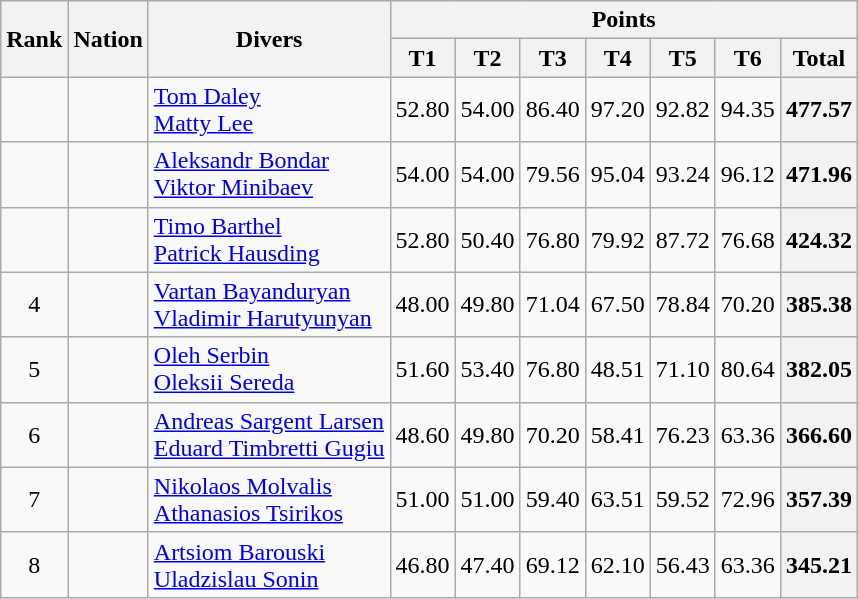<table class="wikitable" style="text-align:center">
<tr>
<th rowspan=2>Rank</th>
<th rowspan=2>Nation</th>
<th rowspan=2>Divers</th>
<th colspan=7>Points</th>
</tr>
<tr>
<th>T1</th>
<th>T2</th>
<th>T3</th>
<th>T4</th>
<th>T5</th>
<th>T6</th>
<th>Total</th>
</tr>
<tr>
<td></td>
<td align=left></td>
<td align=left><a href='#'>Tom Daley</a><br><a href='#'>Matty Lee</a></td>
<td>52.80</td>
<td>54.00</td>
<td>86.40</td>
<td>97.20</td>
<td>92.82</td>
<td>94.35</td>
<th>477.57</th>
</tr>
<tr>
<td></td>
<td align=left></td>
<td align=left><a href='#'>Aleksandr Bondar</a><br><a href='#'>Viktor Minibaev</a></td>
<td>54.00</td>
<td>54.00</td>
<td>79.56</td>
<td>95.04</td>
<td>93.24</td>
<td>96.12</td>
<th>471.96</th>
</tr>
<tr>
<td></td>
<td align=left></td>
<td align=left><a href='#'>Timo Barthel</a><br><a href='#'>Patrick Hausding</a></td>
<td>52.80</td>
<td>50.40</td>
<td>76.80</td>
<td>79.92</td>
<td>87.72</td>
<td>76.68</td>
<th>424.32</th>
</tr>
<tr>
<td>4</td>
<td align=left></td>
<td align=left><a href='#'>Vartan Bayanduryan</a><br><a href='#'>Vladimir Harutyunyan</a></td>
<td>48.00</td>
<td>49.80</td>
<td>71.04</td>
<td>67.50</td>
<td>78.84</td>
<td>70.20</td>
<th>385.38</th>
</tr>
<tr>
<td>5</td>
<td align=left></td>
<td align=left><a href='#'>Oleh Serbin</a><br><a href='#'>Oleksii Sereda</a></td>
<td>51.60</td>
<td>53.40</td>
<td>76.80</td>
<td>48.51</td>
<td>71.10</td>
<td>80.64</td>
<th>382.05</th>
</tr>
<tr>
<td>6</td>
<td align=left></td>
<td align=left><a href='#'>Andreas Sargent Larsen</a><br><a href='#'>Eduard Timbretti Gugiu</a></td>
<td>48.60</td>
<td>49.80</td>
<td>70.20</td>
<td>58.41</td>
<td>76.23</td>
<td>63.36</td>
<th>366.60</th>
</tr>
<tr>
<td>7</td>
<td align=left></td>
<td align=left><a href='#'>Nikolaos Molvalis</a><br><a href='#'>Athanasios Tsirikos</a></td>
<td>51.00</td>
<td>51.00</td>
<td>59.40</td>
<td>63.51</td>
<td>59.52</td>
<td>72.96</td>
<th>357.39</th>
</tr>
<tr>
<td>8</td>
<td align=left></td>
<td align=left><a href='#'>Artsiom Barouski</a><br><a href='#'>Uladzislau Sonin</a></td>
<td>46.80</td>
<td>47.40</td>
<td>69.12</td>
<td>62.10</td>
<td>56.43</td>
<td>63.36</td>
<th>345.21</th>
</tr>
</table>
